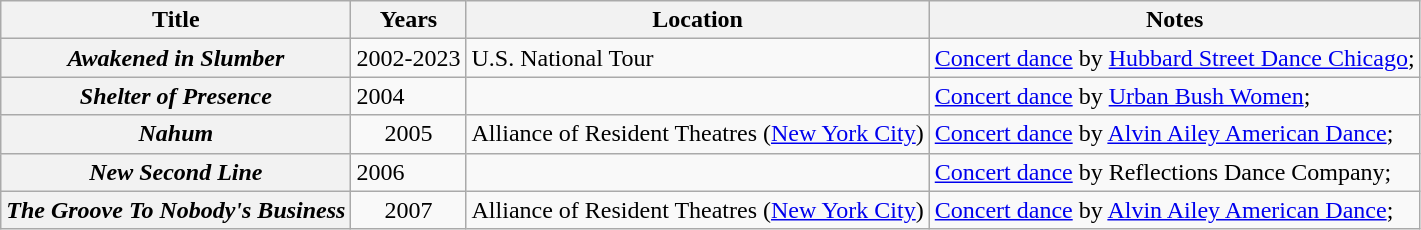<table class="wikitable plainrowheaders sortable">
<tr>
<th scope="col">Title</th>
<th scope="col">Years</th>
<th scope="col">Location</th>
<th scope="col">Notes</th>
</tr>
<tr>
<th scope="row"><em>Awakened in Slumber</em></th>
<td style="text-align:center;">2002-2023</td>
<td>U.S. National Tour</td>
<td><a href='#'>Concert dance</a> by <a href='#'>Hubbard Street Dance Chicago</a>;</td>
</tr>
<tr>
<th scope="row"><em>Shelter of Presence</em></th>
<td>2004</td>
<td></td>
<td><a href='#'>Concert dance</a> by <a href='#'>Urban Bush Women</a>;</td>
</tr>
<tr>
<th scope="row"><em>Nahum</em></th>
<td style="text-align:center;">2005</td>
<td>Alliance of Resident Theatres (<a href='#'>New York City</a>)</td>
<td><a href='#'>Concert dance</a> by <a href='#'>Alvin Ailey American Dance</a>;</td>
</tr>
<tr>
<th scope="row"><em>New Second Line</em></th>
<td>2006</td>
<td></td>
<td><a href='#'>Concert dance</a> by Reflections Dance Company;</td>
</tr>
<tr>
<th scope="row"><em>The Groove To Nobody's Business</em></th>
<td style="text-align:center;">2007</td>
<td>Alliance of Resident Theatres (<a href='#'>New York City</a>)</td>
<td><a href='#'>Concert dance</a> by <a href='#'>Alvin Ailey American Dance</a>;</td>
</tr>
</table>
